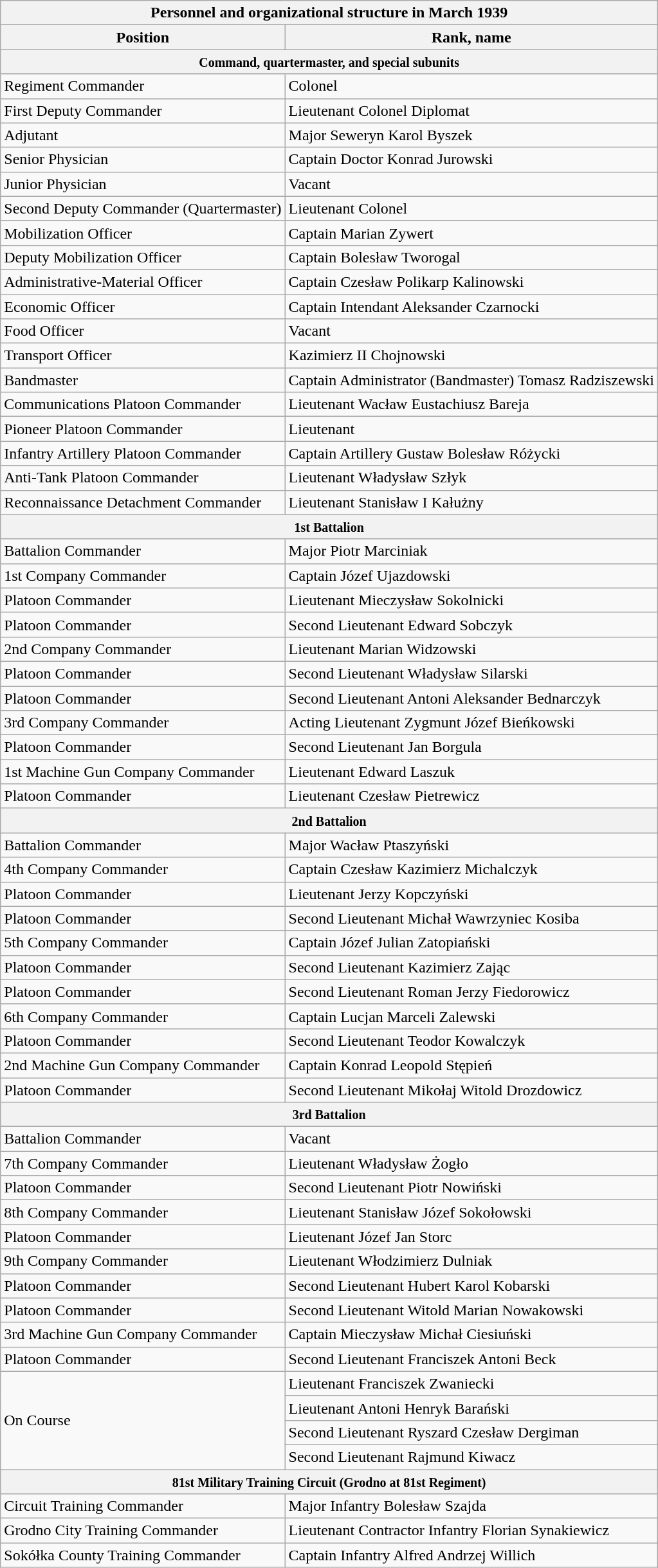<table class="wikitable mw-collapsible mw-collapsed">
<tr>
<th colspan="2">Personnel and organizational structure in March 1939</th>
</tr>
<tr>
<th>Position</th>
<th>Rank, name</th>
</tr>
<tr>
<th colspan="2"><small>Command, quartermaster, and special subunits</small></th>
</tr>
<tr>
<td>Regiment Commander</td>
<td>Colonel </td>
</tr>
<tr>
<td>First Deputy Commander</td>
<td>Lieutenant Colonel Diplomat </td>
</tr>
<tr>
<td>Adjutant</td>
<td>Major Seweryn Karol Byszek</td>
</tr>
<tr>
<td>Senior Physician</td>
<td>Captain Doctor Konrad Jurowski</td>
</tr>
<tr>
<td>Junior Physician</td>
<td>Vacant</td>
</tr>
<tr>
<td>Second Deputy Commander (Quartermaster)</td>
<td>Lieutenant Colonel </td>
</tr>
<tr>
<td>Mobilization Officer</td>
<td>Captain Marian Zywert</td>
</tr>
<tr>
<td>Deputy Mobilization Officer</td>
<td>Captain Bolesław Tworogal</td>
</tr>
<tr>
<td>Administrative-Material Officer</td>
<td>Captain Czesław Polikarp Kalinowski</td>
</tr>
<tr>
<td>Economic Officer</td>
<td>Captain Intendant Aleksander Czarnocki</td>
</tr>
<tr>
<td>Food Officer</td>
<td>Vacant</td>
</tr>
<tr>
<td>Transport Officer</td>
<td>Kazimierz II Chojnowski</td>
</tr>
<tr>
<td>Bandmaster</td>
<td>Captain Administrator (Bandmaster) Tomasz Radziszewski</td>
</tr>
<tr>
<td>Communications Platoon Commander</td>
<td>Lieutenant Wacław Eustachiusz Bareja</td>
</tr>
<tr>
<td>Pioneer Platoon Commander</td>
<td>Lieutenant </td>
</tr>
<tr>
<td>Infantry Artillery Platoon Commander</td>
<td>Captain Artillery Gustaw Bolesław Różycki</td>
</tr>
<tr>
<td>Anti-Tank Platoon Commander</td>
<td>Lieutenant Władysław Szłyk</td>
</tr>
<tr>
<td>Reconnaissance Detachment Commander</td>
<td>Lieutenant Stanisław I Kałużny</td>
</tr>
<tr>
<th colspan="2"><small>1st Battalion</small></th>
</tr>
<tr>
<td>Battalion Commander</td>
<td>Major Piotr Marciniak</td>
</tr>
<tr>
<td>1st Company Commander</td>
<td>Captain Józef Ujazdowski</td>
</tr>
<tr>
<td>Platoon Commander</td>
<td>Lieutenant Mieczysław Sokolnicki</td>
</tr>
<tr>
<td>Platoon Commander</td>
<td>Second Lieutenant Edward Sobczyk</td>
</tr>
<tr>
<td>2nd Company Commander</td>
<td>Lieutenant Marian Widzowski</td>
</tr>
<tr>
<td>Platoon Commander</td>
<td>Second Lieutenant Władysław Silarski</td>
</tr>
<tr>
<td>Platoon Commander</td>
<td>Second Lieutenant Antoni Aleksander Bednarczyk</td>
</tr>
<tr>
<td>3rd Company Commander</td>
<td>Acting Lieutenant Zygmunt Józef Bieńkowski</td>
</tr>
<tr>
<td>Platoon Commander</td>
<td>Second Lieutenant Jan Borgula</td>
</tr>
<tr>
<td>1st Machine Gun Company Commander</td>
<td>Lieutenant Edward Laszuk</td>
</tr>
<tr>
<td>Platoon Commander</td>
<td>Lieutenant Czesław Pietrewicz</td>
</tr>
<tr>
<th colspan="2"><small>2nd Battalion</small></th>
</tr>
<tr>
<td>Battalion Commander</td>
<td>Major Wacław Ptaszyński</td>
</tr>
<tr>
<td>4th Company Commander</td>
<td>Captain Czesław Kazimierz Michalczyk</td>
</tr>
<tr>
<td>Platoon Commander</td>
<td>Lieutenant Jerzy Kopczyński</td>
</tr>
<tr>
<td>Platoon Commander</td>
<td>Second Lieutenant Michał Wawrzyniec Kosiba</td>
</tr>
<tr>
<td>5th Company Commander</td>
<td>Captain Józef Julian Zatopiański</td>
</tr>
<tr>
<td>Platoon Commander</td>
<td>Second Lieutenant Kazimierz Zając</td>
</tr>
<tr>
<td>Platoon Commander</td>
<td>Second Lieutenant Roman Jerzy Fiedorowicz</td>
</tr>
<tr>
<td>6th Company Commander</td>
<td>Captain Lucjan Marceli Zalewski</td>
</tr>
<tr>
<td>Platoon Commander</td>
<td>Second Lieutenant Teodor Kowalczyk</td>
</tr>
<tr>
<td>2nd Machine Gun Company Commander</td>
<td>Captain Konrad Leopold Stępień</td>
</tr>
<tr>
<td>Platoon Commander</td>
<td>Second Lieutenant Mikołaj Witold Drozdowicz</td>
</tr>
<tr>
<th colspan="2"><small>3rd Battalion</small></th>
</tr>
<tr>
<td>Battalion Commander</td>
<td>Vacant</td>
</tr>
<tr>
<td>7th Company Commander</td>
<td>Lieutenant Władysław Żogło</td>
</tr>
<tr>
<td>Platoon Commander</td>
<td>Second Lieutenant Piotr Nowiński</td>
</tr>
<tr>
<td>8th Company Commander</td>
<td>Lieutenant Stanisław Józef Sokołowski</td>
</tr>
<tr>
<td>Platoon Commander</td>
<td>Lieutenant Józef Jan Storc</td>
</tr>
<tr>
<td>9th Company Commander</td>
<td>Lieutenant Włodzimierz Dulniak</td>
</tr>
<tr>
<td>Platoon Commander</td>
<td>Second Lieutenant Hubert Karol Kobarski</td>
</tr>
<tr>
<td>Platoon Commander</td>
<td>Second Lieutenant Witold Marian Nowakowski</td>
</tr>
<tr>
<td>3rd Machine Gun Company Commander</td>
<td>Captain Mieczysław Michał Ciesiuński</td>
</tr>
<tr>
<td>Platoon Commander</td>
<td>Second Lieutenant Franciszek Antoni Beck</td>
</tr>
<tr>
<td rowspan="4">On Course</td>
<td>Lieutenant Franciszek Zwaniecki</td>
</tr>
<tr>
<td>Lieutenant Antoni Henryk Barański</td>
</tr>
<tr>
<td>Second Lieutenant Ryszard Czesław Dergiman</td>
</tr>
<tr>
<td>Second Lieutenant Rajmund Kiwacz</td>
</tr>
<tr>
<th colspan="2"><small>81st Military Training Circuit (Grodno at 81st Regiment)</small></th>
</tr>
<tr>
<td>Circuit Training Commander</td>
<td>Major Infantry Bolesław Szajda</td>
</tr>
<tr>
<td>Grodno City Training Commander</td>
<td>Lieutenant Contractor Infantry Florian Synakiewicz</td>
</tr>
<tr>
<td>Sokółka County Training Commander</td>
<td>Captain Infantry Alfred Andrzej Willich</td>
</tr>
</table>
